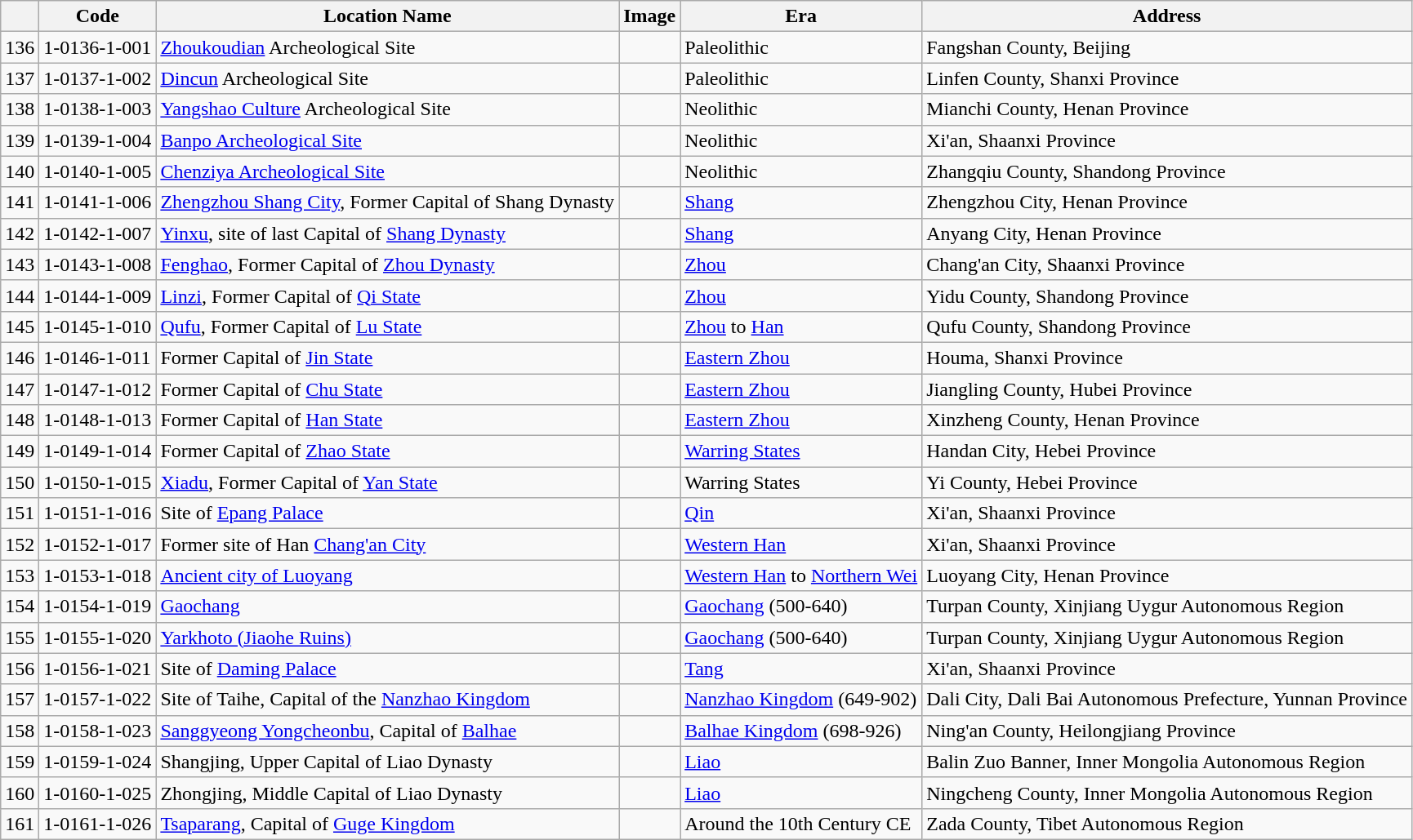<table class="wikitable">
<tr>
<th></th>
<th>Code</th>
<th>Location Name</th>
<th>Image</th>
<th>Era</th>
<th>Address</th>
</tr>
<tr>
<td>136</td>
<td>1-0136-1-001</td>
<td><a href='#'>Zhoukoudian</a> Archeological Site</td>
<td style="padding:0"></td>
<td>Paleolithic</td>
<td>Fangshan County, Beijing</td>
</tr>
<tr>
<td>137</td>
<td>1-0137-1-002</td>
<td><a href='#'>Dincun</a> Archeological Site</td>
<td></td>
<td>Paleolithic</td>
<td>Linfen County, Shanxi Province</td>
</tr>
<tr>
<td>138</td>
<td>1-0138-1-003</td>
<td><a href='#'>Yangshao Culture</a> Archeological Site</td>
<td></td>
<td>Neolithic</td>
<td>Mianchi County, Henan Province</td>
</tr>
<tr>
<td>139</td>
<td>1-0139-1-004</td>
<td><a href='#'>Banpo Archeological Site</a></td>
<td style="padding:0"></td>
<td>Neolithic</td>
<td>Xi'an, Shaanxi Province</td>
</tr>
<tr>
<td>140</td>
<td>1-0140-1-005</td>
<td><a href='#'>Chenziya Archeological Site</a></td>
<td style="padding:0"></td>
<td>Neolithic</td>
<td>Zhangqiu County, Shandong Province</td>
</tr>
<tr>
<td>141</td>
<td>1-0141-1-006</td>
<td><a href='#'>Zhengzhou Shang City</a>, Former Capital of Shang Dynasty</td>
<td style="padding:0"></td>
<td><a href='#'>Shang</a></td>
<td>Zhengzhou City, Henan Province</td>
</tr>
<tr>
<td>142</td>
<td>1-0142-1-007</td>
<td><a href='#'>Yinxu</a>, site of last Capital of <a href='#'>Shang Dynasty</a></td>
<td style="padding:0"></td>
<td><a href='#'>Shang</a></td>
<td>Anyang City, Henan Province</td>
</tr>
<tr>
<td>143</td>
<td>1-0143-1-008</td>
<td><a href='#'>Fenghao</a>, Former Capital of <a href='#'>Zhou Dynasty</a></td>
<td></td>
<td><a href='#'>Zhou</a></td>
<td>Chang'an City, Shaanxi Province</td>
</tr>
<tr>
<td>144</td>
<td>1-0144-1-009</td>
<td><a href='#'>Linzi</a>, Former Capital of <a href='#'>Qi State</a></td>
<td style="padding:0"></td>
<td><a href='#'>Zhou</a></td>
<td>Yidu County, Shandong Province</td>
</tr>
<tr>
<td>145</td>
<td>1-0145-1-010</td>
<td><a href='#'>Qufu</a>, Former Capital of <a href='#'>Lu State</a></td>
<td style="padding:0"></td>
<td><a href='#'>Zhou</a> to <a href='#'>Han</a></td>
<td>Qufu County, Shandong Province</td>
</tr>
<tr>
<td>146</td>
<td>1-0146-1-011</td>
<td>Former Capital of <a href='#'>Jin State</a></td>
<td></td>
<td><a href='#'>Eastern Zhou</a></td>
<td>Houma, Shanxi Province</td>
</tr>
<tr>
<td>147</td>
<td>1-0147-1-012</td>
<td>Former Capital of <a href='#'>Chu State</a></td>
<td></td>
<td><a href='#'>Eastern Zhou</a></td>
<td>Jiangling County, Hubei Province</td>
</tr>
<tr>
<td>148</td>
<td>1-0148-1-013</td>
<td>Former Capital of <a href='#'>Han State</a></td>
<td></td>
<td><a href='#'>Eastern Zhou</a></td>
<td>Xinzheng County, Henan Province</td>
</tr>
<tr>
<td>149</td>
<td>1-0149-1-014</td>
<td>Former Capital of <a href='#'>Zhao State</a></td>
<td></td>
<td><a href='#'>Warring States</a></td>
<td>Handan City, Hebei Province</td>
</tr>
<tr>
<td>150</td>
<td>1-0150-1-015</td>
<td><a href='#'>Xiadu</a>, Former Capital of <a href='#'>Yan State</a></td>
<td></td>
<td>Warring States</td>
<td>Yi County, Hebei Province</td>
</tr>
<tr>
<td>151</td>
<td>1-0151-1-016</td>
<td>Site of <a href='#'>Epang Palace</a></td>
<td></td>
<td><a href='#'>Qin</a></td>
<td>Xi'an, Shaanxi Province</td>
</tr>
<tr>
<td>152</td>
<td>1-0152-1-017</td>
<td>Former site of Han <a href='#'>Chang'an City</a></td>
<td style="padding:0"></td>
<td><a href='#'>Western Han</a></td>
<td>Xi'an, Shaanxi Province</td>
</tr>
<tr>
<td>153</td>
<td>1-0153-1-018</td>
<td><a href='#'>Ancient city of Luoyang</a></td>
<td></td>
<td><a href='#'>Western Han</a> to <a href='#'>Northern Wei</a></td>
<td>Luoyang City, Henan Province</td>
</tr>
<tr>
<td>154</td>
<td>1-0154-1-019</td>
<td><a href='#'>Gaochang</a></td>
<td style="padding:0"></td>
<td><a href='#'>Gaochang</a> (500-640)</td>
<td>Turpan County, Xinjiang Uygur Autonomous Region</td>
</tr>
<tr>
<td>155</td>
<td>1-0155-1-020</td>
<td><a href='#'>Yarkhoto (Jiaohe Ruins)</a></td>
<td style="padding:0"></td>
<td><a href='#'>Gaochang</a> (500-640)</td>
<td>Turpan County, Xinjiang Uygur Autonomous Region</td>
</tr>
<tr>
<td>156</td>
<td>1-0156-1-021</td>
<td>Site of <a href='#'>Daming Palace</a></td>
<td style="padding:0"></td>
<td><a href='#'>Tang</a></td>
<td>Xi'an, Shaanxi Province</td>
</tr>
<tr>
<td>157</td>
<td>1-0157-1-022</td>
<td>Site of Taihe, Capital of the <a href='#'>Nanzhao Kingdom</a></td>
<td></td>
<td><a href='#'>Nanzhao Kingdom</a> (649-902)</td>
<td>Dali City, Dali Bai Autonomous Prefecture, Yunnan Province</td>
</tr>
<tr>
<td>158</td>
<td>1-0158-1-023</td>
<td><a href='#'>Sanggyeong Yongcheonbu</a>, Capital of <a href='#'>Balhae</a></td>
<td></td>
<td><a href='#'>Balhae Kingdom</a> (698-926)</td>
<td>Ning'an County, Heilongjiang Province</td>
</tr>
<tr>
<td>159</td>
<td>1-0159-1-024</td>
<td>Shangjing, Upper Capital of Liao Dynasty</td>
<td style="padding:0"></td>
<td><a href='#'>Liao</a></td>
<td>Balin Zuo Banner, Inner Mongolia Autonomous Region</td>
</tr>
<tr>
<td>160</td>
<td>1-0160-1-025</td>
<td>Zhongjing, Middle Capital of Liao Dynasty</td>
<td></td>
<td><a href='#'>Liao</a></td>
<td>Ningcheng County, Inner Mongolia Autonomous Region</td>
</tr>
<tr>
<td>161</td>
<td>1-0161-1-026</td>
<td><a href='#'>Tsaparang</a>, Capital of <a href='#'>Guge Kingdom</a></td>
<td style="padding:0"></td>
<td>Around the 10th Century CE</td>
<td>Zada County, Tibet Autonomous Region</td>
</tr>
</table>
